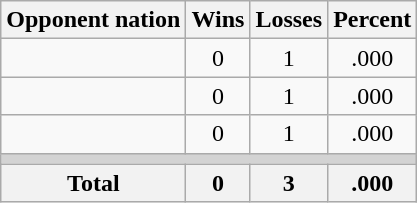<table class=wikitable>
<tr>
<th>Opponent nation</th>
<th>Wins</th>
<th>Losses</th>
<th>Percent</th>
</tr>
<tr align=center>
<td align=left></td>
<td>0</td>
<td>1</td>
<td>.000</td>
</tr>
<tr align=center>
<td align=left></td>
<td>0</td>
<td>1</td>
<td>.000</td>
</tr>
<tr align=center>
<td align=left></td>
<td>0</td>
<td>1</td>
<td>.000</td>
</tr>
<tr>
<td colspan=4 bgcolor=lightgray></td>
</tr>
<tr>
<th>Total</th>
<th>0</th>
<th>3</th>
<th>.000</th>
</tr>
</table>
